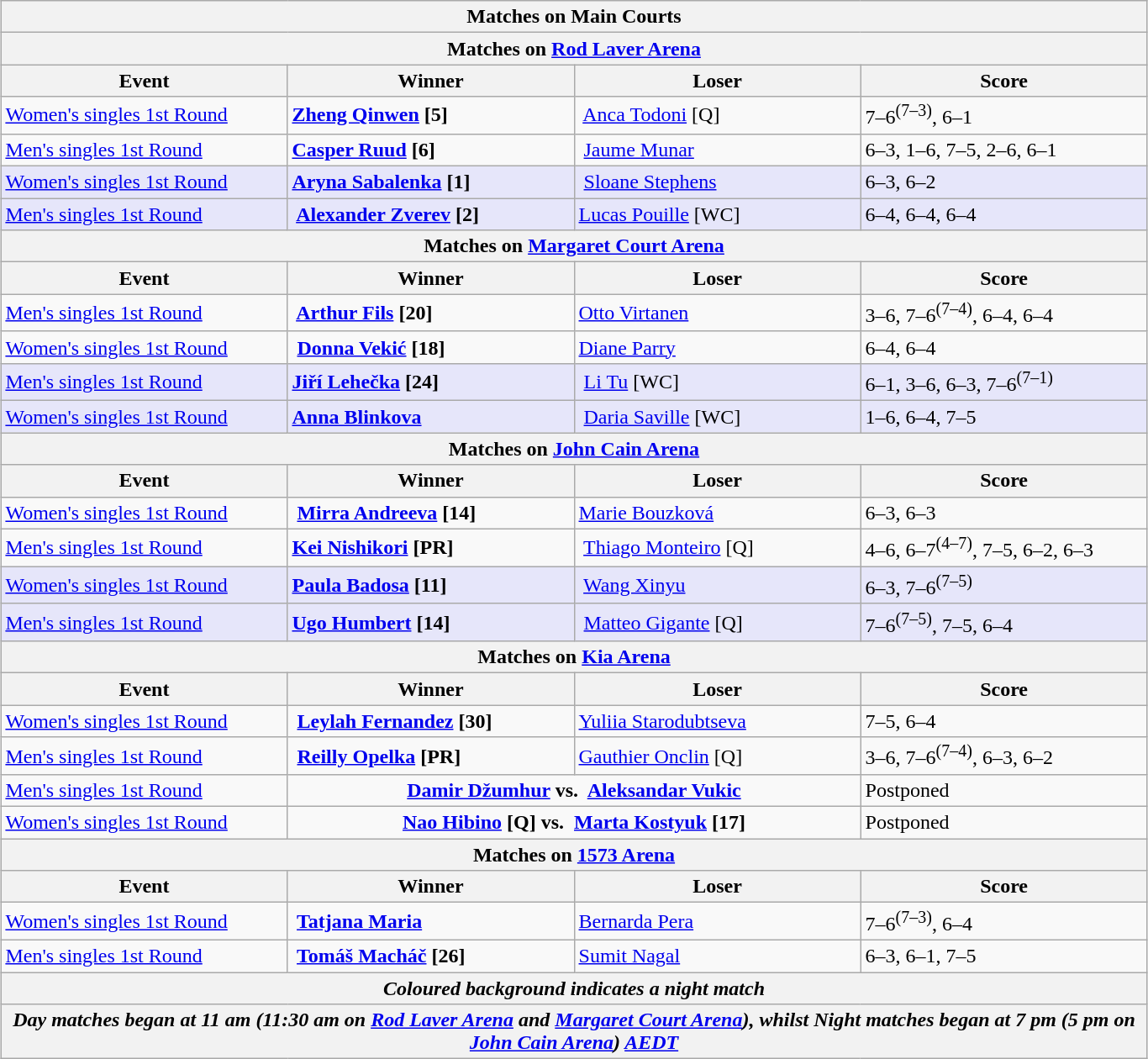<table class="wikitable collapsible uncollapsed" style="margin:auto;">
<tr>
<th colspan=4><strong>Matches on Main Courts</strong></th>
</tr>
<tr>
<th colspan=4><strong>Matches on <a href='#'>Rod Laver Arena</a></strong></th>
</tr>
<tr>
<th style="width:220px;">Event</th>
<th style="width:220px;">Winner</th>
<th style="width:220px;">Loser</th>
<th style="width:220px;">Score</th>
</tr>
<tr>
<td><a href='#'>Women's singles 1st Round</a></td>
<td><strong> <a href='#'>Zheng Qinwen</a> [5]</strong></td>
<td> <a href='#'>Anca Todoni</a> [Q]</td>
<td>7–6<sup>(7–3)</sup>, 6–1</td>
</tr>
<tr>
<td><a href='#'>Men's singles 1st Round</a></td>
<td><strong> <a href='#'>Casper Ruud</a> [6]</strong></td>
<td> <a href='#'>Jaume Munar</a></td>
<td>6–3, 1–6, 7–5, 2–6, 6–1</td>
</tr>
<tr bgcolor=lavender>
<td><a href='#'>Women's singles 1st Round</a></td>
<td><strong> <a href='#'>Aryna Sabalenka</a> [1]</strong></td>
<td> <a href='#'>Sloane Stephens</a></td>
<td>6–3, 6–2</td>
</tr>
<tr bgcolor=lavender>
<td><a href='#'>Men's singles 1st Round</a></td>
<td><strong> <a href='#'>Alexander Zverev</a> [2]</strong></td>
<td> <a href='#'>Lucas Pouille</a> [WC]</td>
<td>6–4, 6–4, 6–4</td>
</tr>
<tr>
<th colspan=4><strong>Matches on <a href='#'>Margaret Court Arena</a></strong></th>
</tr>
<tr>
<th style="width:220px;">Event</th>
<th style="width:220px;">Winner</th>
<th style="width:220px;">Loser</th>
<th style="width:220px;">Score</th>
</tr>
<tr>
<td><a href='#'>Men's singles 1st Round</a></td>
<td><strong> <a href='#'>Arthur Fils</a> [20]</strong></td>
<td> <a href='#'>Otto Virtanen</a></td>
<td>3–6, 7–6<sup>(7–4)</sup>, 6–4, 6–4</td>
</tr>
<tr>
<td><a href='#'>Women's singles 1st Round</a></td>
<td><strong> <a href='#'>Donna Vekić</a> [18]</strong></td>
<td> <a href='#'>Diane Parry</a></td>
<td>6–4, 6–4</td>
</tr>
<tr bgcolor=lavender>
<td><a href='#'>Men's singles 1st Round</a></td>
<td><strong> <a href='#'>Jiří Lehečka</a> [24]</strong></td>
<td> <a href='#'>Li Tu</a> [WC]</td>
<td>6–1, 3–6, 6–3, 7–6<sup>(7–1)</sup></td>
</tr>
<tr bgcolor=lavender>
<td><a href='#'>Women's singles 1st Round</a></td>
<td><strong> <a href='#'>Anna Blinkova</a></strong></td>
<td> <a href='#'>Daria Saville</a> [WC]</td>
<td>1–6, 6–4, 7–5</td>
</tr>
<tr>
<th colspan=4><strong>Matches on <a href='#'>John Cain Arena</a></strong></th>
</tr>
<tr>
<th style="width:220px;">Event</th>
<th style="width:220px;">Winner</th>
<th style="width:220px;">Loser</th>
<th style="width:220px;">Score</th>
</tr>
<tr>
<td><a href='#'>Women's singles 1st Round</a></td>
<td><strong> <a href='#'>Mirra Andreeva</a> [14]</strong></td>
<td> <a href='#'>Marie Bouzková</a></td>
<td>6–3, 6–3</td>
</tr>
<tr>
<td><a href='#'>Men's singles 1st Round</a></td>
<td><strong> <a href='#'>Kei Nishikori</a> [PR]</strong></td>
<td> <a href='#'>Thiago Monteiro</a> [Q]</td>
<td>4–6, 6–7<sup>(4–7)</sup>, 7–5, 6–2, 6–3</td>
</tr>
<tr bgcolor=lavender>
<td><a href='#'>Women's singles 1st Round</a></td>
<td><strong> <a href='#'>Paula Badosa</a> [11]</strong></td>
<td> <a href='#'>Wang Xinyu</a></td>
<td>6–3, 7–6<sup>(7–5)</sup></td>
</tr>
<tr bgcolor=lavender>
<td><a href='#'>Men's singles 1st Round</a></td>
<td><strong> <a href='#'>Ugo Humbert</a> [14]</strong></td>
<td> <a href='#'>Matteo Gigante</a> [Q]</td>
<td>7–6<sup>(7–5)</sup>, 7–5, 6–4</td>
</tr>
<tr>
<th colspan=4><strong>Matches on <a href='#'>Kia Arena</a></strong></th>
</tr>
<tr>
<th style="width:220px;">Event</th>
<th style="width:220px;">Winner</th>
<th style="width:220px;">Loser</th>
<th style="width:220px;">Score</th>
</tr>
<tr>
<td><a href='#'>Women's singles 1st Round</a></td>
<td><strong> <a href='#'>Leylah Fernandez</a> [30]</strong></td>
<td> <a href='#'>Yuliia Starodubtseva</a></td>
<td>7–5, 6–4</td>
</tr>
<tr>
<td><a href='#'>Men's singles 1st Round</a></td>
<td><strong> <a href='#'>Reilly Opelka</a> [PR]</strong></td>
<td> <a href='#'>Gauthier Onclin</a> [Q]</td>
<td>3–6, 7–6<sup>(7–4)</sup>, 6–3, 6–2</td>
</tr>
<tr>
<td><a href='#'>Men's singles 1st Round</a></td>
<td colspan="2" align="center"><strong> <a href='#'>Damir Džumhur</a> vs.  <a href='#'>Aleksandar Vukic</a></strong></td>
<td>Postponed</td>
</tr>
<tr>
<td><a href='#'>Women's singles 1st Round</a></td>
<td colspan="2" align="center"><strong> <a href='#'>Nao Hibino</a> [Q] vs.  <a href='#'>Marta Kostyuk</a> [17]</strong></td>
<td>Postponed</td>
</tr>
<tr>
<th colspan=4><strong>Matches on <a href='#'>1573 Arena</a></strong></th>
</tr>
<tr>
<th style="width:220px;">Event</th>
<th style="width:220px;">Winner</th>
<th style="width:220px;">Loser</th>
<th style="width:220px;">Score</th>
</tr>
<tr>
<td><a href='#'>Women's singles 1st Round</a></td>
<td><strong> <a href='#'>Tatjana Maria</a></strong></td>
<td> <a href='#'>Bernarda Pera</a></td>
<td>7–6<sup>(7–3)</sup>, 6–4</td>
</tr>
<tr>
<td><a href='#'>Men's singles 1st Round</a></td>
<td><strong> <a href='#'>Tomáš Macháč</a> [26]</strong></td>
<td> <a href='#'>Sumit Nagal</a></td>
<td>6–3, 6–1, 7–5</td>
</tr>
<tr>
<th colspan=4><em>Coloured background indicates a night match</em></th>
</tr>
<tr>
<th colspan=4><em>Day matches began at 11 am (11:30 am on <a href='#'>Rod Laver Arena</a> and <a href='#'>Margaret Court Arena</a>), whilst Night matches began at 7 pm (5 pm on <a href='#'>John Cain Arena</a>) <a href='#'>AEDT</a></em></th>
</tr>
</table>
